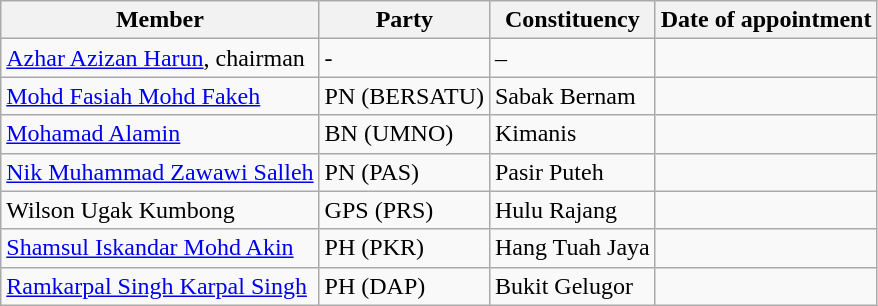<table class="wikitable">
<tr>
<th>Member</th>
<th>Party</th>
<th>Constituency</th>
<th>Date of appointment</th>
</tr>
<tr>
<td><a href='#'>Azhar Azizan Harun</a>, chairman</td>
<td>-</td>
<td>–</td>
<td></td>
</tr>
<tr>
<td><a href='#'>Mohd Fasiah Mohd Fakeh</a></td>
<td>PN (BERSATU)</td>
<td>Sabak Bernam</td>
<td></td>
</tr>
<tr>
<td><a href='#'>Mohamad Alamin</a></td>
<td>BN (UMNO)</td>
<td>Kimanis</td>
<td></td>
</tr>
<tr>
<td><a href='#'>Nik Muhammad Zawawi Salleh</a></td>
<td>PN (PAS)</td>
<td>Pasir Puteh</td>
<td></td>
</tr>
<tr>
<td>Wilson Ugak Kumbong</td>
<td>GPS (PRS)</td>
<td>Hulu Rajang</td>
<td></td>
</tr>
<tr>
<td><a href='#'>Shamsul Iskandar Mohd Akin</a></td>
<td>PH (PKR)</td>
<td>Hang Tuah Jaya</td>
<td></td>
</tr>
<tr>
<td><a href='#'>Ramkarpal Singh Karpal Singh</a></td>
<td>PH (DAP)</td>
<td>Bukit Gelugor</td>
<td></td>
</tr>
</table>
